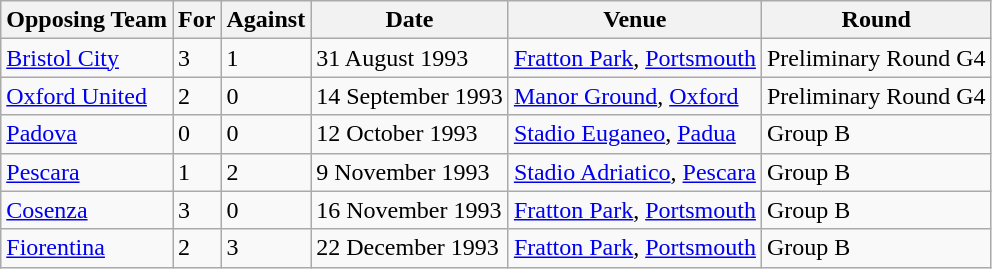<table class="wikitable">
<tr>
<th>Opposing Team</th>
<th>For</th>
<th>Against</th>
<th>Date</th>
<th>Venue</th>
<th>Round</th>
</tr>
<tr>
<td><a href='#'>Bristol City</a></td>
<td>3</td>
<td>1</td>
<td>31 August 1993</td>
<td><a href='#'>Fratton Park</a>, <a href='#'>Portsmouth</a></td>
<td>Preliminary Round G4</td>
</tr>
<tr>
<td><a href='#'>Oxford United</a></td>
<td>2</td>
<td>0</td>
<td>14 September 1993</td>
<td><a href='#'>Manor Ground</a>, <a href='#'>Oxford</a></td>
<td>Preliminary Round G4</td>
</tr>
<tr>
<td> <a href='#'>Padova</a></td>
<td>0</td>
<td>0</td>
<td>12 October 1993</td>
<td><a href='#'>Stadio Euganeo</a>, <a href='#'>Padua</a></td>
<td>Group B</td>
</tr>
<tr>
<td> <a href='#'>Pescara</a></td>
<td>1</td>
<td>2</td>
<td>9 November 1993</td>
<td><a href='#'>Stadio Adriatico</a>, <a href='#'>Pescara</a></td>
<td>Group B</td>
</tr>
<tr>
<td> <a href='#'>Cosenza</a></td>
<td>3</td>
<td>0</td>
<td>16 November 1993</td>
<td><a href='#'>Fratton Park</a>, <a href='#'>Portsmouth</a></td>
<td>Group B</td>
</tr>
<tr>
<td> <a href='#'>Fiorentina</a></td>
<td>2</td>
<td>3</td>
<td>22 December 1993</td>
<td><a href='#'>Fratton Park</a>, <a href='#'>Portsmouth</a></td>
<td>Group B</td>
</tr>
</table>
